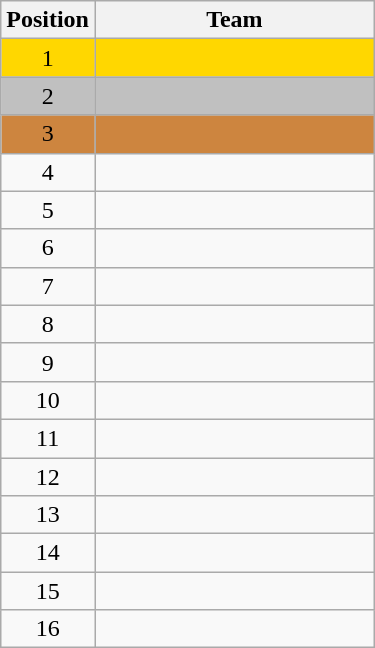<table class="wikitable" style="width:250px;">
<tr>
<th>Position</th>
<th width=200>Team</th>
</tr>
<tr style="background:gold;">
<td align=center>1</td>
<td></td>
</tr>
<tr style="background:silver;">
<td align=center>2</td>
<td></td>
</tr>
<tr style="background:peru;">
<td align=center>3</td>
<td></td>
</tr>
<tr>
<td align=center>4</td>
<td></td>
</tr>
<tr>
<td align=center>5</td>
<td></td>
</tr>
<tr>
<td align=center>6</td>
<td></td>
</tr>
<tr>
<td align=center>7</td>
<td></td>
</tr>
<tr>
<td align=center>8</td>
<td></td>
</tr>
<tr>
<td align=center>9</td>
<td></td>
</tr>
<tr>
<td align=center>10</td>
<td></td>
</tr>
<tr>
<td align=center>11</td>
<td></td>
</tr>
<tr>
<td align=center>12</td>
<td></td>
</tr>
<tr>
<td align=center>13</td>
<td></td>
</tr>
<tr>
<td align=center>14</td>
<td></td>
</tr>
<tr>
<td align=center>15</td>
<td></td>
</tr>
<tr>
<td align=center>16</td>
<td></td>
</tr>
</table>
